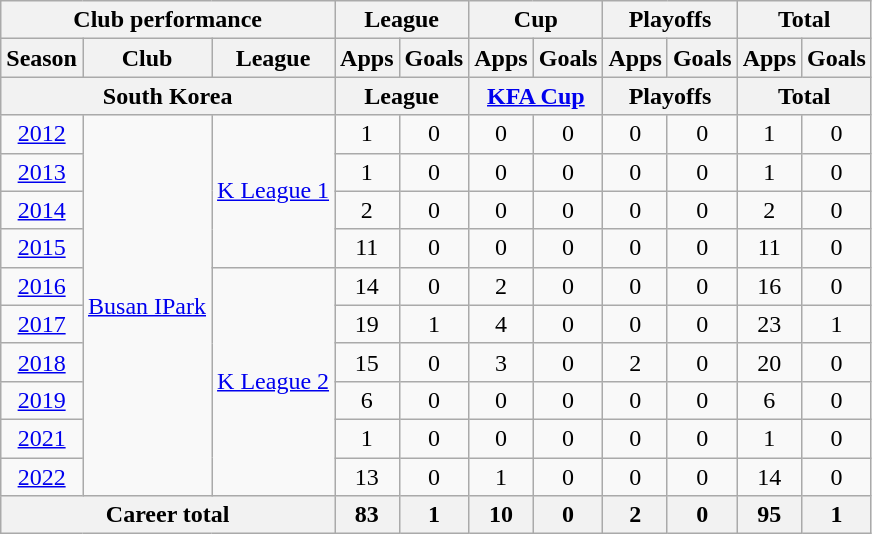<table class="wikitable" style="text-align:center">
<tr>
<th colspan=3>Club performance</th>
<th colspan=2>League</th>
<th colspan=2>Cup</th>
<th colspan=2>Playoffs</th>
<th colspan=2>Total</th>
</tr>
<tr>
<th>Season</th>
<th>Club</th>
<th>League</th>
<th>Apps</th>
<th>Goals</th>
<th>Apps</th>
<th>Goals</th>
<th>Apps</th>
<th>Goals</th>
<th>Apps</th>
<th>Goals</th>
</tr>
<tr>
<th colspan=3>South Korea</th>
<th colspan=2>League</th>
<th colspan=2><a href='#'>KFA Cup</a></th>
<th colspan=2>Playoffs</th>
<th colspan=2>Total</th>
</tr>
<tr>
<td><a href='#'>2012</a></td>
<td rowspan="10"><a href='#'>Busan IPark</a></td>
<td rowspan="4"><a href='#'>K League 1</a></td>
<td>1</td>
<td>0</td>
<td>0</td>
<td>0</td>
<td>0</td>
<td>0</td>
<td>1</td>
<td>0</td>
</tr>
<tr>
<td><a href='#'>2013</a></td>
<td>1</td>
<td>0</td>
<td>0</td>
<td>0</td>
<td>0</td>
<td>0</td>
<td>1</td>
<td>0</td>
</tr>
<tr>
<td><a href='#'>2014</a></td>
<td>2</td>
<td>0</td>
<td>0</td>
<td>0</td>
<td>0</td>
<td>0</td>
<td>2</td>
<td>0</td>
</tr>
<tr>
<td><a href='#'>2015</a></td>
<td>11</td>
<td>0</td>
<td>0</td>
<td>0</td>
<td>0</td>
<td>0</td>
<td>11</td>
<td>0</td>
</tr>
<tr>
<td><a href='#'>2016</a></td>
<td rowspan="6"><a href='#'>K League 2</a></td>
<td>14</td>
<td>0</td>
<td>2</td>
<td>0</td>
<td>0</td>
<td>0</td>
<td>16</td>
<td>0</td>
</tr>
<tr>
<td><a href='#'>2017</a></td>
<td>19</td>
<td>1</td>
<td>4</td>
<td>0</td>
<td>0</td>
<td>0</td>
<td>23</td>
<td>1</td>
</tr>
<tr>
<td><a href='#'>2018</a></td>
<td>15</td>
<td>0</td>
<td>3</td>
<td>0</td>
<td>2</td>
<td>0</td>
<td>20</td>
<td>0</td>
</tr>
<tr>
<td><a href='#'>2019</a></td>
<td>6</td>
<td>0</td>
<td>0</td>
<td>0</td>
<td>0</td>
<td>0</td>
<td>6</td>
<td>0</td>
</tr>
<tr>
<td><a href='#'>2021</a></td>
<td>1</td>
<td>0</td>
<td>0</td>
<td>0</td>
<td>0</td>
<td>0</td>
<td>1</td>
<td>0</td>
</tr>
<tr>
<td><a href='#'>2022</a></td>
<td>13</td>
<td>0</td>
<td>1</td>
<td>0</td>
<td>0</td>
<td>0</td>
<td>14</td>
<td>0</td>
</tr>
<tr>
<th colspan=3>Career total</th>
<th>83</th>
<th>1</th>
<th>10</th>
<th>0</th>
<th>2</th>
<th>0</th>
<th>95</th>
<th>1</th>
</tr>
</table>
